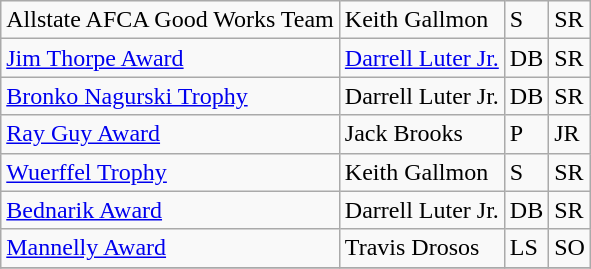<table class="wikitable">
<tr>
<td>Allstate AFCA Good Works Team</td>
<td>Keith Gallmon</td>
<td>S</td>
<td>SR</td>
</tr>
<tr>
<td><a href='#'>Jim Thorpe Award</a></td>
<td><a href='#'>Darrell Luter Jr.</a></td>
<td>DB</td>
<td>SR</td>
</tr>
<tr>
<td><a href='#'>Bronko Nagurski Trophy</a></td>
<td>Darrell Luter Jr.</td>
<td>DB</td>
<td>SR</td>
</tr>
<tr>
<td><a href='#'>Ray Guy Award</a></td>
<td>Jack Brooks</td>
<td>P</td>
<td>JR</td>
</tr>
<tr>
<td><a href='#'>Wuerffel Trophy</a></td>
<td>Keith Gallmon</td>
<td>S</td>
<td>SR</td>
</tr>
<tr>
<td><a href='#'>Bednarik Award</a></td>
<td>Darrell Luter Jr.</td>
<td>DB</td>
<td>SR</td>
</tr>
<tr>
<td><a href='#'>Mannelly Award</a></td>
<td>Travis Drosos</td>
<td>LS</td>
<td>SO</td>
</tr>
<tr>
</tr>
</table>
